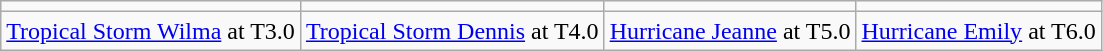<table class="wikitable" style="clear:all;">
<tr>
<td></td>
<td></td>
<td></td>
<td></td>
</tr>
<tr align=center>
<td><a href='#'>Tropical Storm Wilma</a> at T3.0</td>
<td><a href='#'>Tropical Storm Dennis</a> at T4.0</td>
<td><a href='#'>Hurricane Jeanne</a> at T5.0</td>
<td><a href='#'>Hurricane Emily</a> at T6.0</td>
</tr>
</table>
